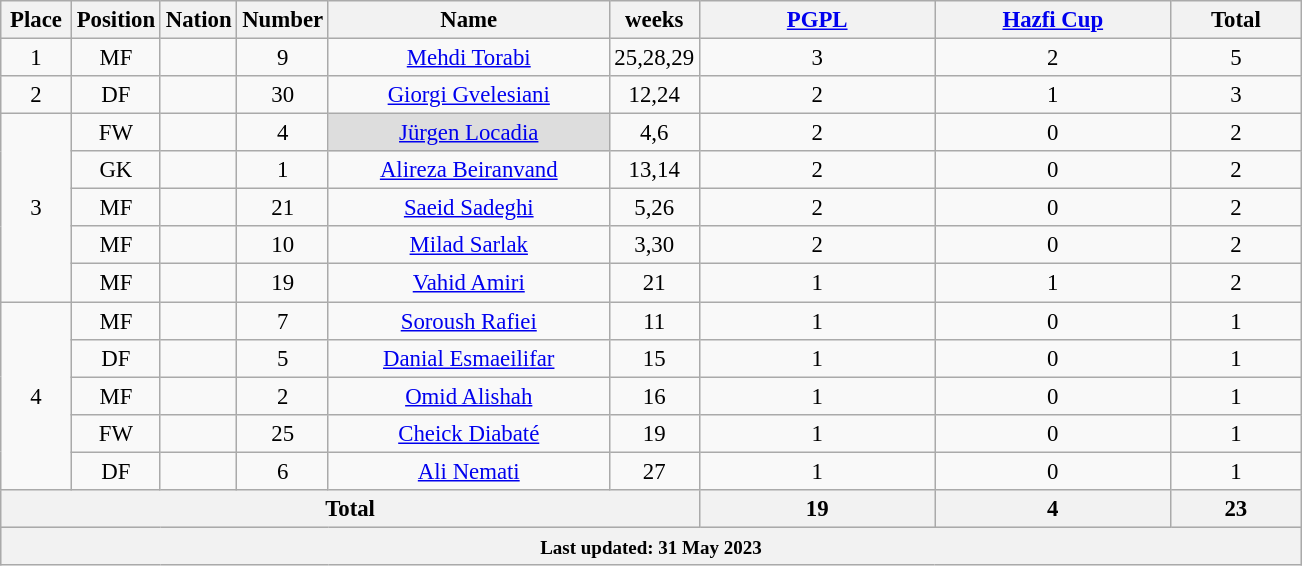<table class="wikitable" style="font-size: 95%; text-align: center;">
<tr>
<th width=40>Place</th>
<th width=40>Position</th>
<th width=40>Nation</th>
<th width=40>Number</th>
<th width=180>Name</th>
<th width=40>weeks</th>
<th width=150><a href='#'>PGPL</a></th>
<th width=150><a href='#'>Hazfi Cup</a></th>
<th width=80>Total</th>
</tr>
<tr>
<td>1</td>
<td>MF</td>
<td></td>
<td>9</td>
<td><a href='#'>Mehdi Torabi</a></td>
<td>25,28,29</td>
<td>3</td>
<td>2</td>
<td>5</td>
</tr>
<tr>
<td>2</td>
<td>DF</td>
<td></td>
<td>30</td>
<td><a href='#'>Giorgi Gvelesiani</a></td>
<td>12,24</td>
<td>2</td>
<td>1</td>
<td>3</td>
</tr>
<tr>
<td rowspan="5">3</td>
<td>FW</td>
<td></td>
<td>4</td>
<td style="background:#ddd;"><a href='#'>Jürgen Locadia</a></td>
<td>4,6</td>
<td>2</td>
<td>0</td>
<td>2</td>
</tr>
<tr>
<td>GK</td>
<td></td>
<td>1</td>
<td><a href='#'>Alireza Beiranvand</a></td>
<td>13,14</td>
<td>2</td>
<td>0</td>
<td>2</td>
</tr>
<tr>
<td>MF</td>
<td></td>
<td>21</td>
<td><a href='#'>Saeid Sadeghi</a></td>
<td>5,26</td>
<td>2</td>
<td>0</td>
<td>2</td>
</tr>
<tr>
<td>MF</td>
<td></td>
<td>10</td>
<td><a href='#'>Milad Sarlak</a></td>
<td>3,30</td>
<td>2</td>
<td>0</td>
<td>2</td>
</tr>
<tr>
<td>MF</td>
<td></td>
<td>19</td>
<td><a href='#'>Vahid Amiri</a></td>
<td>21</td>
<td>1</td>
<td>1</td>
<td>2</td>
</tr>
<tr>
<td rowspan="5">4</td>
<td>MF</td>
<td></td>
<td>7</td>
<td><a href='#'>Soroush Rafiei</a></td>
<td>11</td>
<td>1</td>
<td>0</td>
<td>1</td>
</tr>
<tr>
<td>DF</td>
<td></td>
<td>5</td>
<td><a href='#'>Danial Esmaeilifar</a></td>
<td>15</td>
<td>1</td>
<td>0</td>
<td>1</td>
</tr>
<tr>
<td>MF</td>
<td></td>
<td>2</td>
<td><a href='#'>Omid Alishah</a></td>
<td>16</td>
<td>1</td>
<td>0</td>
<td>1</td>
</tr>
<tr>
<td>FW</td>
<td></td>
<td>25</td>
<td><a href='#'>Cheick Diabaté</a></td>
<td>19</td>
<td>1</td>
<td>0</td>
<td>1</td>
</tr>
<tr>
<td>DF</td>
<td></td>
<td>6</td>
<td><a href='#'>Ali Nemati</a></td>
<td>27</td>
<td>1</td>
<td>0</td>
<td>1</td>
</tr>
<tr>
<th colspan="6">Total</th>
<th>19</th>
<th>4</th>
<th><strong>23</strong></th>
</tr>
<tr style="text-align:left; background:#dcdcdc;">
<th colspan="20"><small>Last updated: 31 May 2023</small></th>
</tr>
</table>
